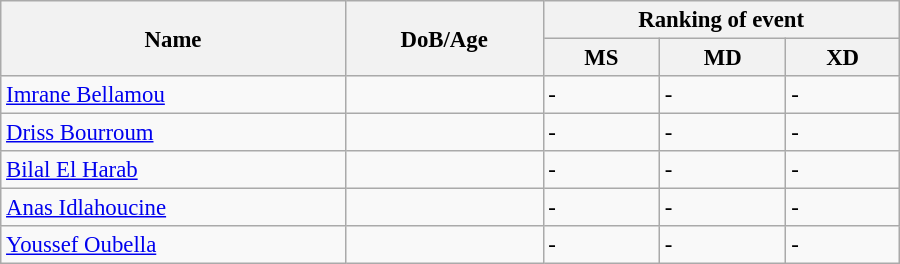<table class="wikitable" style="width:600px; font-size:95%;">
<tr>
<th rowspan="2" align="left">Name</th>
<th rowspan="2" align="left">DoB/Age</th>
<th colspan="3" align="center">Ranking of event</th>
</tr>
<tr>
<th align="center">MS</th>
<th>MD</th>
<th align="center">XD</th>
</tr>
<tr>
<td><a href='#'>Imrane Bellamou</a></td>
<td></td>
<td>-</td>
<td>-</td>
<td>-</td>
</tr>
<tr>
<td><a href='#'>Driss Bourroum</a></td>
<td></td>
<td>-</td>
<td>-</td>
<td>-</td>
</tr>
<tr>
<td><a href='#'>Bilal El Harab</a></td>
<td></td>
<td>-</td>
<td>-</td>
<td>-</td>
</tr>
<tr>
<td><a href='#'>Anas Idlahoucine</a></td>
<td></td>
<td>-</td>
<td>-</td>
<td>-</td>
</tr>
<tr>
<td><a href='#'>Youssef Oubella</a></td>
<td></td>
<td>-</td>
<td>-</td>
<td>-</td>
</tr>
</table>
